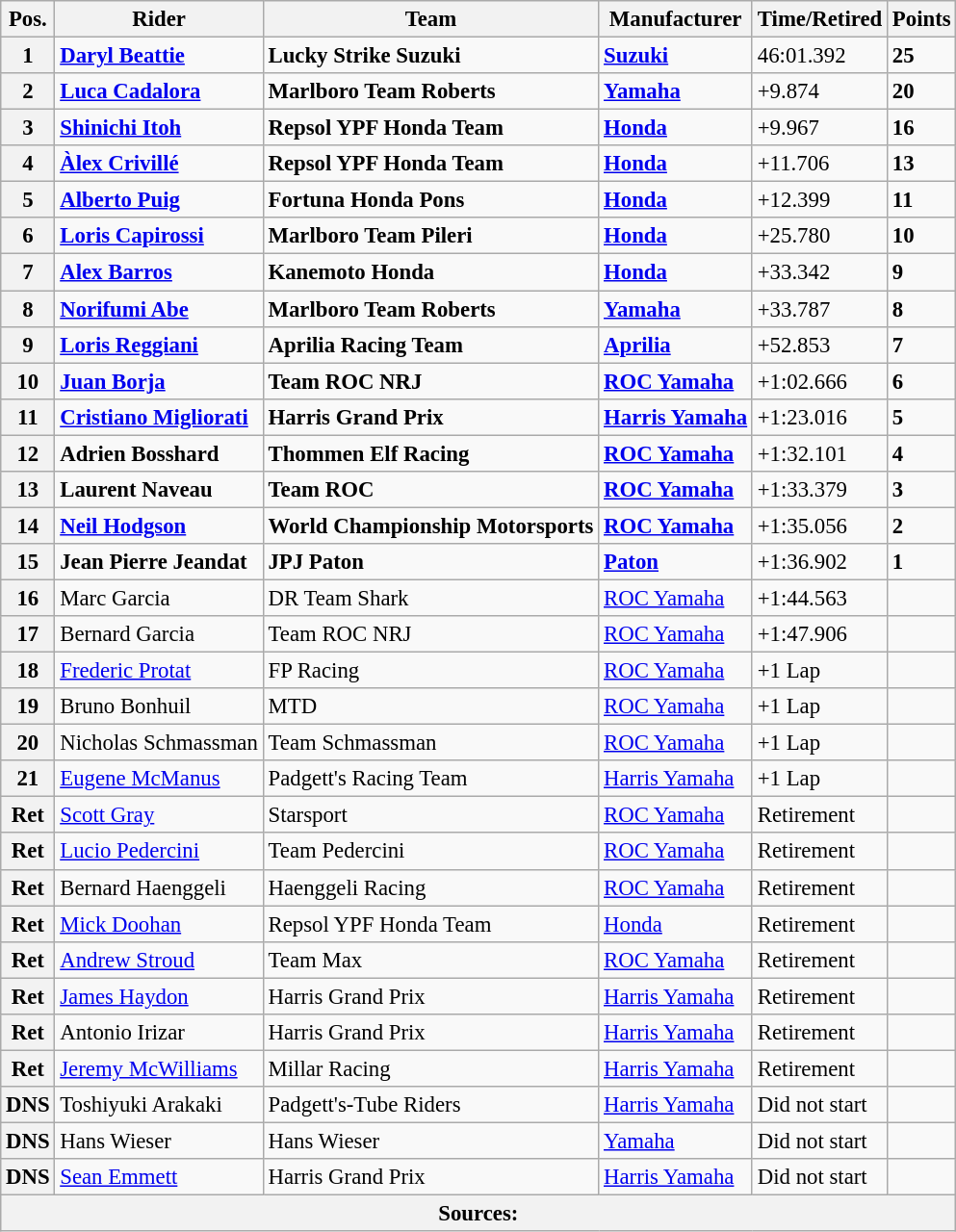<table class="wikitable" style="font-size: 95%;">
<tr>
<th>Pos.</th>
<th>Rider</th>
<th>Team</th>
<th>Manufacturer</th>
<th>Time/Retired</th>
<th>Points</th>
</tr>
<tr>
<th>1</th>
<td> <strong><a href='#'>Daryl Beattie</a></strong></td>
<td><strong>Lucky Strike Suzuki</strong></td>
<td><strong><a href='#'>Suzuki</a></strong></td>
<td>46:01.392</td>
<td><strong>25</strong></td>
</tr>
<tr>
<th>2</th>
<td> <strong><a href='#'>Luca Cadalora</a></strong></td>
<td><strong>Marlboro Team Roberts</strong></td>
<td><strong><a href='#'>Yamaha</a></strong></td>
<td>+9.874</td>
<td><strong>20</strong></td>
</tr>
<tr>
<th>3</th>
<td> <strong><a href='#'>Shinichi Itoh</a></strong></td>
<td><strong>Repsol YPF Honda Team</strong></td>
<td><strong><a href='#'>Honda</a></strong></td>
<td>+9.967</td>
<td><strong>16</strong></td>
</tr>
<tr>
<th>4</th>
<td> <strong><a href='#'>Àlex Crivillé</a></strong></td>
<td><strong>Repsol YPF Honda Team</strong></td>
<td><strong><a href='#'>Honda</a></strong></td>
<td>+11.706</td>
<td><strong>13</strong></td>
</tr>
<tr>
<th>5</th>
<td> <strong><a href='#'>Alberto Puig</a></strong></td>
<td><strong>Fortuna Honda Pons</strong></td>
<td><strong><a href='#'>Honda</a></strong></td>
<td>+12.399</td>
<td><strong>11</strong></td>
</tr>
<tr>
<th>6</th>
<td> <strong><a href='#'>Loris Capirossi</a></strong></td>
<td><strong>Marlboro Team Pileri</strong></td>
<td><strong><a href='#'>Honda</a></strong></td>
<td>+25.780</td>
<td><strong>10</strong></td>
</tr>
<tr>
<th>7</th>
<td> <strong><a href='#'>Alex Barros</a></strong></td>
<td><strong>Kanemoto Honda</strong></td>
<td><strong><a href='#'>Honda</a></strong></td>
<td>+33.342</td>
<td><strong>9</strong></td>
</tr>
<tr>
<th>8</th>
<td> <strong><a href='#'>Norifumi Abe</a></strong></td>
<td><strong>Marlboro Team Roberts</strong></td>
<td><strong><a href='#'>Yamaha</a></strong></td>
<td>+33.787</td>
<td><strong>8</strong></td>
</tr>
<tr>
<th>9</th>
<td> <strong><a href='#'>Loris Reggiani</a></strong></td>
<td><strong>Aprilia Racing Team</strong></td>
<td><strong><a href='#'>Aprilia</a></strong></td>
<td>+52.853</td>
<td><strong>7</strong></td>
</tr>
<tr>
<th>10</th>
<td> <strong><a href='#'>Juan Borja</a></strong></td>
<td><strong>Team ROC NRJ</strong></td>
<td><strong><a href='#'>ROC Yamaha</a></strong></td>
<td>+1:02.666</td>
<td><strong>6</strong></td>
</tr>
<tr>
<th>11</th>
<td> <strong><a href='#'>Cristiano Migliorati</a></strong></td>
<td><strong>Harris Grand Prix</strong></td>
<td><strong><a href='#'>Harris Yamaha</a></strong></td>
<td>+1:23.016</td>
<td><strong>5</strong></td>
</tr>
<tr>
<th>12</th>
<td> <strong>Adrien Bosshard</strong></td>
<td><strong>Thommen Elf Racing</strong></td>
<td><strong><a href='#'>ROC Yamaha</a></strong></td>
<td>+1:32.101</td>
<td><strong>4</strong></td>
</tr>
<tr>
<th>13</th>
<td> <strong>Laurent Naveau</strong></td>
<td><strong>Team ROC</strong></td>
<td><strong><a href='#'>ROC Yamaha</a></strong></td>
<td>+1:33.379</td>
<td><strong>3</strong></td>
</tr>
<tr>
<th>14</th>
<td> <strong><a href='#'>Neil Hodgson</a></strong></td>
<td><strong>World Championship Motorsports</strong></td>
<td><strong><a href='#'>ROC Yamaha</a></strong></td>
<td>+1:35.056</td>
<td><strong>2</strong></td>
</tr>
<tr>
<th>15</th>
<td> <strong>Jean Pierre Jeandat</strong></td>
<td><strong>JPJ Paton</strong></td>
<td><strong><a href='#'>Paton</a></strong></td>
<td>+1:36.902</td>
<td><strong>1</strong></td>
</tr>
<tr>
<th>16</th>
<td> Marc Garcia</td>
<td>DR Team Shark</td>
<td><a href='#'>ROC Yamaha</a></td>
<td>+1:44.563</td>
<td></td>
</tr>
<tr>
<th>17</th>
<td> Bernard Garcia</td>
<td>Team ROC NRJ</td>
<td><a href='#'>ROC Yamaha</a></td>
<td>+1:47.906</td>
<td></td>
</tr>
<tr>
<th>18</th>
<td> <a href='#'>Frederic Protat</a></td>
<td>FP Racing</td>
<td><a href='#'>ROC Yamaha</a></td>
<td>+1 Lap</td>
<td></td>
</tr>
<tr>
<th>19</th>
<td> Bruno Bonhuil</td>
<td>MTD</td>
<td><a href='#'>ROC Yamaha</a></td>
<td>+1 Lap</td>
<td></td>
</tr>
<tr>
<th>20</th>
<td> Nicholas Schmassman</td>
<td>Team Schmassman</td>
<td><a href='#'>ROC Yamaha</a></td>
<td>+1 Lap</td>
<td></td>
</tr>
<tr>
<th>21</th>
<td> <a href='#'>Eugene McManus</a></td>
<td>Padgett's Racing Team</td>
<td><a href='#'>Harris Yamaha</a></td>
<td>+1 Lap</td>
<td></td>
</tr>
<tr>
<th>Ret</th>
<td> <a href='#'>Scott Gray</a></td>
<td>Starsport</td>
<td><a href='#'>ROC Yamaha</a></td>
<td>Retirement</td>
<td></td>
</tr>
<tr>
<th>Ret</th>
<td> <a href='#'>Lucio Pedercini</a></td>
<td>Team Pedercini</td>
<td><a href='#'>ROC Yamaha</a></td>
<td>Retirement</td>
<td></td>
</tr>
<tr>
<th>Ret</th>
<td> Bernard Haenggeli</td>
<td>Haenggeli Racing</td>
<td><a href='#'>ROC Yamaha</a></td>
<td>Retirement</td>
<td></td>
</tr>
<tr>
<th>Ret</th>
<td> <a href='#'>Mick Doohan</a></td>
<td>Repsol YPF Honda Team</td>
<td><a href='#'>Honda</a></td>
<td>Retirement</td>
<td></td>
</tr>
<tr>
<th>Ret</th>
<td> <a href='#'>Andrew Stroud</a></td>
<td>Team Max</td>
<td><a href='#'>ROC Yamaha</a></td>
<td>Retirement</td>
<td></td>
</tr>
<tr>
<th>Ret</th>
<td> <a href='#'>James Haydon</a></td>
<td>Harris Grand Prix</td>
<td><a href='#'>Harris Yamaha</a></td>
<td>Retirement</td>
<td></td>
</tr>
<tr>
<th>Ret</th>
<td> Antonio Irizar</td>
<td>Harris Grand Prix</td>
<td><a href='#'>Harris Yamaha</a></td>
<td>Retirement</td>
<td></td>
</tr>
<tr>
<th>Ret</th>
<td> <a href='#'>Jeremy McWilliams</a></td>
<td>Millar Racing</td>
<td><a href='#'>Harris Yamaha</a></td>
<td>Retirement</td>
<td></td>
</tr>
<tr>
<th>DNS</th>
<td> Toshiyuki Arakaki</td>
<td>Padgett's-Tube Riders</td>
<td><a href='#'>Harris Yamaha</a></td>
<td>Did not start</td>
<td></td>
</tr>
<tr>
<th>DNS</th>
<td> Hans Wieser</td>
<td>Hans Wieser</td>
<td><a href='#'>Yamaha</a></td>
<td>Did not start</td>
<td></td>
</tr>
<tr>
<th>DNS</th>
<td> <a href='#'>Sean Emmett</a></td>
<td>Harris Grand Prix</td>
<td><a href='#'>Harris Yamaha</a></td>
<td>Did not start</td>
<td></td>
</tr>
<tr>
<th colspan=8>Sources:</th>
</tr>
</table>
